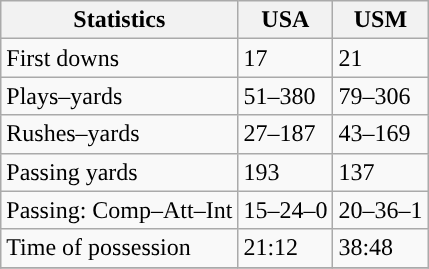<table class="wikitable" style="float: left;">
<tr>
<th>Statistics</th>
<th>USA</th>
<th>USM</th>
</tr>
<tr>
<td>First downs</td>
<td>17</td>
<td>21</td>
</tr>
<tr>
<td>Plays–yards</td>
<td>51–380</td>
<td>79–306</td>
</tr>
<tr>
<td>Rushes–yards</td>
<td>27–187</td>
<td>43–169</td>
</tr>
<tr>
<td>Passing yards</td>
<td>193</td>
<td>137</td>
</tr>
<tr>
<td>Passing: Comp–Att–Int</td>
<td>15–24–0</td>
<td>20–36–1</td>
</tr>
<tr>
<td>Time of possession</td>
<td>21:12</td>
<td>38:48</td>
</tr>
<tr>
</tr>
</table>
